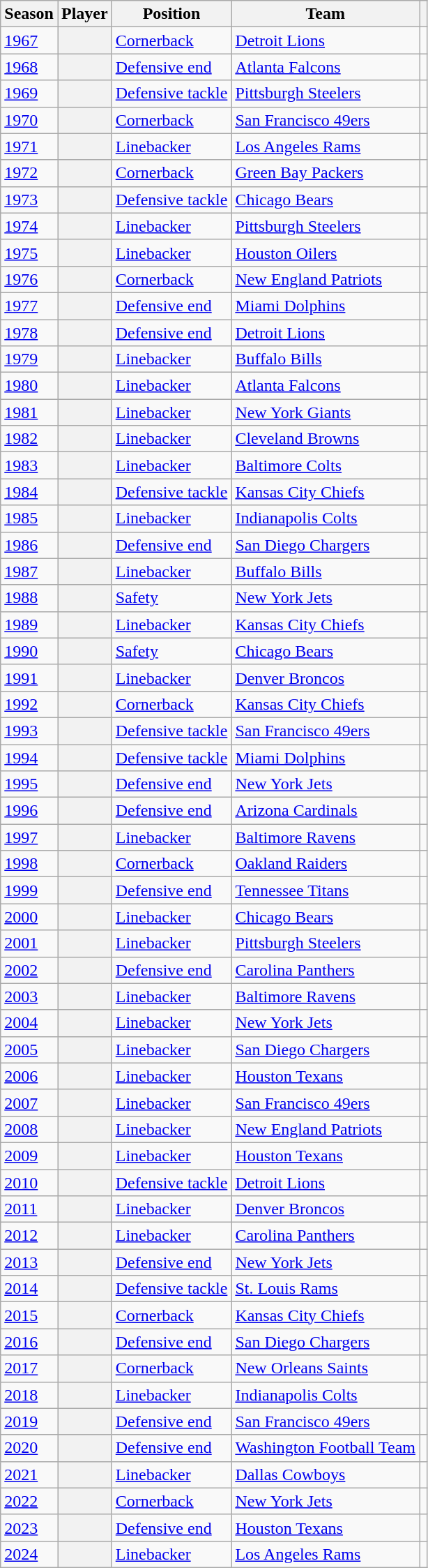<table class="wikitable sortable plainrowheaders">
<tr>
<th>Season</th>
<th>Player</th>
<th>Position</th>
<th>Team</th>
<th class="unsortable"></th>
</tr>
<tr>
<td><a href='#'>1967</a></td>
<th scope="row"></th>
<td><a href='#'>Cornerback</a></td>
<td><a href='#'>Detroit Lions</a></td>
<td></td>
</tr>
<tr>
<td><a href='#'>1968</a></td>
<th scope="row"></th>
<td><a href='#'>Defensive end</a></td>
<td><a href='#'>Atlanta Falcons</a></td>
<td></td>
</tr>
<tr>
<td><a href='#'>1969</a></td>
<th scope="row"></th>
<td><a href='#'>Defensive tackle</a></td>
<td><a href='#'>Pittsburgh Steelers</a></td>
<td></td>
</tr>
<tr>
<td><a href='#'>1970</a></td>
<th scope="row"></th>
<td><a href='#'>Cornerback</a></td>
<td><a href='#'>San Francisco 49ers</a></td>
<td></td>
</tr>
<tr>
<td><a href='#'>1971</a></td>
<th scope="row"></th>
<td><a href='#'>Linebacker</a></td>
<td><a href='#'>Los Angeles Rams</a></td>
<td></td>
</tr>
<tr>
<td><a href='#'>1972</a></td>
<th scope="row"></th>
<td><a href='#'>Cornerback</a></td>
<td><a href='#'>Green Bay Packers</a></td>
<td></td>
</tr>
<tr>
<td><a href='#'>1973</a></td>
<th scope="row"></th>
<td><a href='#'>Defensive tackle</a></td>
<td><a href='#'>Chicago Bears</a></td>
<td></td>
</tr>
<tr>
<td><a href='#'>1974</a></td>
<th scope="row"></th>
<td><a href='#'>Linebacker</a></td>
<td><a href='#'>Pittsburgh Steelers</a></td>
<td></td>
</tr>
<tr>
<td><a href='#'>1975</a></td>
<th scope="row"></th>
<td><a href='#'>Linebacker</a></td>
<td><a href='#'>Houston Oilers</a></td>
<td></td>
</tr>
<tr>
<td><a href='#'>1976</a></td>
<th scope="row"></th>
<td><a href='#'>Cornerback</a></td>
<td><a href='#'>New England Patriots</a></td>
<td></td>
</tr>
<tr>
<td><a href='#'>1977</a></td>
<th scope="row"></th>
<td><a href='#'>Defensive end</a></td>
<td><a href='#'>Miami Dolphins</a></td>
<td></td>
</tr>
<tr>
<td><a href='#'>1978</a></td>
<th scope="row"></th>
<td><a href='#'>Defensive end</a></td>
<td><a href='#'>Detroit Lions</a></td>
<td></td>
</tr>
<tr>
<td><a href='#'>1979</a></td>
<th scope="row"></th>
<td><a href='#'>Linebacker</a></td>
<td><a href='#'>Buffalo Bills</a></td>
<td></td>
</tr>
<tr>
<td><a href='#'>1980</a></td>
<th scope="row"><br></th>
<td><a href='#'>Linebacker</a></td>
<td><a href='#'>Atlanta Falcons</a></td>
<td></td>
</tr>
<tr>
<td><a href='#'>1981</a></td>
<th scope="row"></th>
<td><a href='#'>Linebacker</a></td>
<td><a href='#'>New York Giants</a></td>
<td></td>
</tr>
<tr>
<td><a href='#'>1982</a></td>
<th scope="row"></th>
<td><a href='#'>Linebacker</a></td>
<td><a href='#'>Cleveland Browns</a></td>
<td></td>
</tr>
<tr>
<td><a href='#'>1983</a></td>
<th scope="row"></th>
<td><a href='#'>Linebacker</a></td>
<td><a href='#'>Baltimore Colts</a></td>
<td></td>
</tr>
<tr>
<td><a href='#'>1984</a></td>
<th scope="row"></th>
<td><a href='#'>Defensive tackle</a></td>
<td><a href='#'>Kansas City Chiefs</a></td>
<td></td>
</tr>
<tr>
<td><a href='#'>1985</a></td>
<th scope="row"></th>
<td><a href='#'>Linebacker</a></td>
<td><a href='#'>Indianapolis Colts</a></td>
<td></td>
</tr>
<tr>
<td><a href='#'>1986</a></td>
<th scope="row"></th>
<td><a href='#'>Defensive end</a></td>
<td><a href='#'>San Diego Chargers</a></td>
<td></td>
</tr>
<tr>
<td><a href='#'>1987</a></td>
<th scope="row"></th>
<td><a href='#'>Linebacker</a></td>
<td><a href='#'>Buffalo Bills</a></td>
<td></td>
</tr>
<tr>
<td><a href='#'>1988</a></td>
<th scope="row"></th>
<td><a href='#'>Safety</a></td>
<td><a href='#'>New York Jets</a></td>
<td></td>
</tr>
<tr>
<td><a href='#'>1989</a></td>
<th scope="row"></th>
<td><a href='#'>Linebacker</a></td>
<td><a href='#'>Kansas City Chiefs</a></td>
<td></td>
</tr>
<tr>
<td><a href='#'>1990</a></td>
<th scope="row"></th>
<td><a href='#'>Safety</a></td>
<td><a href='#'>Chicago Bears</a></td>
<td></td>
</tr>
<tr>
<td><a href='#'>1991</a></td>
<th scope="row"></th>
<td><a href='#'>Linebacker</a></td>
<td><a href='#'>Denver Broncos</a></td>
<td></td>
</tr>
<tr>
<td><a href='#'>1992</a></td>
<th scope="row"></th>
<td><a href='#'>Cornerback</a></td>
<td><a href='#'>Kansas City Chiefs</a></td>
<td></td>
</tr>
<tr>
<td><a href='#'>1993</a></td>
<th scope="row"></th>
<td><a href='#'>Defensive tackle</a></td>
<td><a href='#'>San Francisco 49ers</a></td>
<td></td>
</tr>
<tr>
<td><a href='#'>1994</a></td>
<th scope="row"></th>
<td><a href='#'>Defensive tackle</a></td>
<td><a href='#'>Miami Dolphins</a></td>
<td></td>
</tr>
<tr>
<td><a href='#'>1995</a></td>
<th scope="row"></th>
<td><a href='#'>Defensive end</a></td>
<td><a href='#'>New York Jets</a></td>
<td></td>
</tr>
<tr>
<td><a href='#'>1996</a></td>
<th scope="row"></th>
<td><a href='#'>Defensive end</a></td>
<td><a href='#'>Arizona Cardinals</a></td>
<td></td>
</tr>
<tr>
<td><a href='#'>1997</a></td>
<th scope="row"></th>
<td><a href='#'>Linebacker</a></td>
<td><a href='#'>Baltimore Ravens</a></td>
<td></td>
</tr>
<tr>
<td><a href='#'>1998</a></td>
<th scope="row"></th>
<td><a href='#'>Cornerback</a></td>
<td><a href='#'>Oakland Raiders</a></td>
<td></td>
</tr>
<tr>
<td><a href='#'>1999</a></td>
<th scope="row"></th>
<td><a href='#'>Defensive end</a></td>
<td><a href='#'>Tennessee Titans</a></td>
<td></td>
</tr>
<tr>
<td><a href='#'>2000</a></td>
<th scope="row"></th>
<td><a href='#'>Linebacker</a></td>
<td><a href='#'>Chicago Bears</a></td>
<td></td>
</tr>
<tr>
<td><a href='#'>2001</a></td>
<th scope="row"></th>
<td><a href='#'>Linebacker</a></td>
<td><a href='#'>Pittsburgh Steelers</a></td>
<td></td>
</tr>
<tr>
<td><a href='#'>2002</a></td>
<th scope="row"></th>
<td><a href='#'>Defensive end</a></td>
<td><a href='#'>Carolina Panthers</a></td>
<td></td>
</tr>
<tr>
<td><a href='#'>2003</a></td>
<th scope="row"></th>
<td><a href='#'>Linebacker</a></td>
<td><a href='#'>Baltimore Ravens</a></td>
<td></td>
</tr>
<tr>
<td><a href='#'>2004</a></td>
<th scope="row"></th>
<td><a href='#'>Linebacker</a></td>
<td><a href='#'>New York Jets</a></td>
<td></td>
</tr>
<tr>
<td><a href='#'>2005</a></td>
<th scope="row"></th>
<td><a href='#'>Linebacker</a></td>
<td><a href='#'>San Diego Chargers</a></td>
<td></td>
</tr>
<tr>
<td><a href='#'>2006</a></td>
<th scope="row"></th>
<td><a href='#'>Linebacker</a></td>
<td><a href='#'>Houston Texans</a></td>
<td></td>
</tr>
<tr>
<td><a href='#'>2007</a></td>
<th scope="row"></th>
<td><a href='#'>Linebacker</a></td>
<td><a href='#'>San Francisco 49ers</a></td>
<td></td>
</tr>
<tr>
<td><a href='#'>2008</a></td>
<th scope="row"></th>
<td><a href='#'>Linebacker</a></td>
<td><a href='#'>New England Patriots</a></td>
<td></td>
</tr>
<tr>
<td><a href='#'>2009</a></td>
<th scope="row"></th>
<td><a href='#'>Linebacker</a></td>
<td><a href='#'>Houston Texans</a></td>
<td></td>
</tr>
<tr>
<td><a href='#'>2010</a></td>
<th scope="row"></th>
<td><a href='#'>Defensive tackle</a></td>
<td><a href='#'>Detroit Lions</a></td>
<td></td>
</tr>
<tr>
<td><a href='#'>2011</a></td>
<th scope="row"></th>
<td><a href='#'>Linebacker</a></td>
<td><a href='#'>Denver Broncos</a></td>
<td></td>
</tr>
<tr>
<td><a href='#'>2012</a></td>
<th scope="row"></th>
<td><a href='#'>Linebacker</a></td>
<td><a href='#'>Carolina Panthers</a></td>
<td></td>
</tr>
<tr>
<td><a href='#'>2013</a></td>
<th scope="row"></th>
<td><a href='#'>Defensive end</a></td>
<td><a href='#'>New York Jets</a></td>
<td></td>
</tr>
<tr>
<td><a href='#'>2014</a></td>
<th scope="row"></th>
<td><a href='#'>Defensive tackle</a></td>
<td><a href='#'>St. Louis Rams</a></td>
<td></td>
</tr>
<tr>
<td><a href='#'>2015</a></td>
<th scope="row"></th>
<td><a href='#'>Cornerback</a></td>
<td><a href='#'>Kansas City Chiefs</a></td>
<td></td>
</tr>
<tr>
<td><a href='#'>2016</a></td>
<th scope="row"></th>
<td><a href='#'>Defensive end</a></td>
<td><a href='#'>San Diego Chargers</a></td>
<td></td>
</tr>
<tr>
<td><a href='#'>2017</a></td>
<th scope="row"></th>
<td><a href='#'>Cornerback</a></td>
<td><a href='#'>New Orleans Saints</a></td>
<td></td>
</tr>
<tr>
<td><a href='#'>2018</a></td>
<th scope="row"></th>
<td><a href='#'>Linebacker</a></td>
<td><a href='#'>Indianapolis Colts</a></td>
<td></td>
</tr>
<tr>
<td><a href='#'>2019</a></td>
<th scope="row"></th>
<td><a href='#'>Defensive end</a></td>
<td><a href='#'>San Francisco 49ers</a></td>
<td></td>
</tr>
<tr>
<td><a href='#'>2020</a></td>
<th scope="row"></th>
<td><a href='#'>Defensive end</a></td>
<td><a href='#'>Washington Football Team</a></td>
<td></td>
</tr>
<tr>
<td><a href='#'>2021</a></td>
<th scope="row"></th>
<td><a href='#'>Linebacker</a></td>
<td><a href='#'>Dallas Cowboys</a></td>
<td></td>
</tr>
<tr>
<td><a href='#'>2022</a></td>
<th scope="row"></th>
<td><a href='#'>Cornerback</a></td>
<td><a href='#'>New York Jets</a></td>
<td></td>
</tr>
<tr>
<td><a href='#'>2023</a></td>
<th scope="row"></th>
<td><a href='#'>Defensive end</a></td>
<td><a href='#'>Houston Texans</a></td>
<td></td>
</tr>
<tr>
<td><a href='#'>2024</a></td>
<th scope="row"></th>
<td><a href='#'>Linebacker</a></td>
<td><a href='#'>Los Angeles Rams</a></td>
<td></td>
</tr>
</table>
